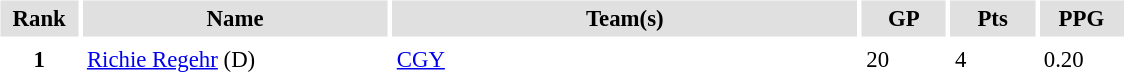<table id="Table3" cellspacing="3" cellpadding="3" style="font-size:95%;">
<tr style="text-align:center; background:#e0e0e0">
<th style="width:3em;">Rank</th>
<th style="width:13em;">Name</th>
<th style="width:20em;">Team(s)</th>
<th style="width:3.3em;">GP</th>
<th style="width:3.3em;">Pts</th>
<th style="width:3.3em;">PPG</th>
</tr>
<tr>
<th>1</th>
<td><a href='#'>Richie Regehr</a> (D)</td>
<td><a href='#'>CGY</a></td>
<td>20</td>
<td>4</td>
<td>0.20</td>
</tr>
</table>
